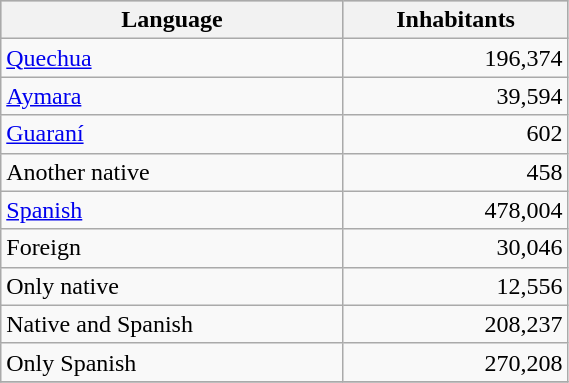<table class="wikitable" border="1" style="width:30%;">
<tr bgcolor=silver>
<th><strong>Language</strong></th>
<th><strong>Inhabitants</strong></th>
</tr>
<tr>
<td><a href='#'>Quechua</a></td>
<td align="right">196,374</td>
</tr>
<tr>
<td><a href='#'>Aymara</a></td>
<td align="right">39,594</td>
</tr>
<tr>
<td><a href='#'>Guaraní</a></td>
<td align="right">602</td>
</tr>
<tr>
<td>Another native</td>
<td align="right">458</td>
</tr>
<tr>
<td><a href='#'>Spanish</a></td>
<td align="right">478,004</td>
</tr>
<tr>
<td>Foreign</td>
<td align="right">30,046</td>
</tr>
<tr>
<td>Only native</td>
<td align="right">12,556</td>
</tr>
<tr>
<td>Native and Spanish</td>
<td align="right">208,237</td>
</tr>
<tr>
<td>Only Spanish</td>
<td align="right">270,208</td>
</tr>
<tr>
</tr>
</table>
